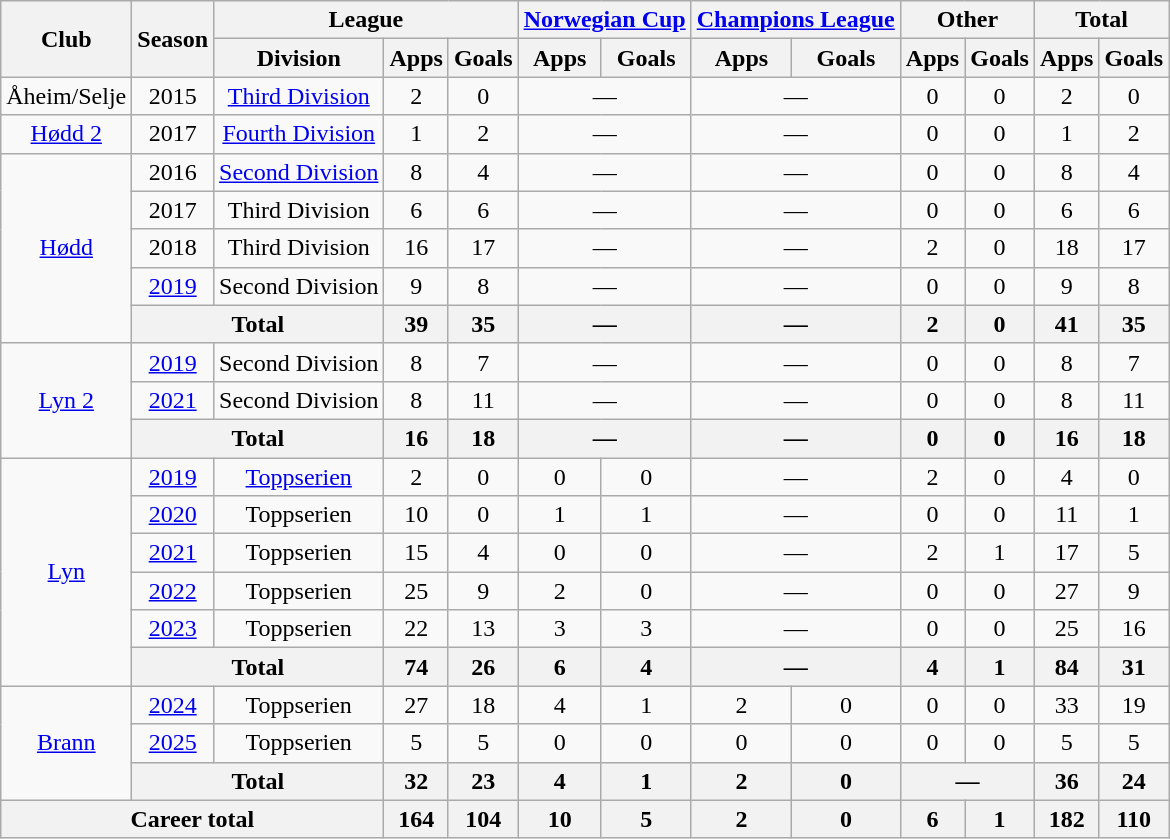<table class="wikitable" style="text-align: center;">
<tr>
<th rowspan="2">Club</th>
<th rowspan="2">Season</th>
<th colspan="3">League</th>
<th colspan="2"><a href='#'>Norwegian Cup</a></th>
<th colspan="2"><a href='#'>Champions League</a></th>
<th colspan="2">Other</th>
<th colspan="2">Total</th>
</tr>
<tr>
<th>Division</th>
<th>Apps</th>
<th>Goals</th>
<th>Apps</th>
<th>Goals</th>
<th>Apps</th>
<th>Goals</th>
<th>Apps</th>
<th>Goals</th>
<th>Apps</th>
<th>Goals</th>
</tr>
<tr>
<td>Åheim/Selje</td>
<td>2015</td>
<td><a href='#'>Third Division</a></td>
<td>2</td>
<td>0</td>
<td colspan=2>—</td>
<td colspan=2>—</td>
<td>0</td>
<td>0</td>
<td>2</td>
<td>0</td>
</tr>
<tr>
<td><a href='#'>Hødd 2</a></td>
<td>2017</td>
<td><a href='#'>Fourth Division</a></td>
<td>1</td>
<td>2</td>
<td colspan=2>—</td>
<td colspan=2>—</td>
<td>0</td>
<td>0</td>
<td>1</td>
<td>2</td>
</tr>
<tr>
<td rowspan=5><a href='#'>Hødd</a></td>
<td>2016</td>
<td><a href='#'>Second Division</a></td>
<td>8</td>
<td>4</td>
<td colspan=2>—</td>
<td colspan=2>—</td>
<td>0</td>
<td>0</td>
<td>8</td>
<td>4</td>
</tr>
<tr>
<td>2017</td>
<td>Third Division</td>
<td>6</td>
<td>6</td>
<td colspan=2>—</td>
<td colspan=2>—</td>
<td>0</td>
<td>0</td>
<td>6</td>
<td>6</td>
</tr>
<tr>
<td>2018</td>
<td>Third Division</td>
<td>16</td>
<td>17</td>
<td colspan=2>—</td>
<td colspan=2>—</td>
<td>2</td>
<td>0</td>
<td>18</td>
<td>17</td>
</tr>
<tr>
<td><a href='#'>2019</a></td>
<td>Second Division</td>
<td>9</td>
<td>8</td>
<td colspan=2>—</td>
<td colspan=2>—</td>
<td>0</td>
<td>0</td>
<td>9</td>
<td>8</td>
</tr>
<tr>
<th colspan="2">Total</th>
<th>39</th>
<th>35</th>
<th colspan=2>—</th>
<th colspan=2>—</th>
<th>2</th>
<th>0</th>
<th>41</th>
<th>35</th>
</tr>
<tr>
<td rowspan="3"><a href='#'>Lyn 2</a></td>
<td><a href='#'>2019</a></td>
<td>Second Division</td>
<td>8</td>
<td>7</td>
<td colspan=2>—</td>
<td colspan=2>—</td>
<td>0</td>
<td>0</td>
<td>8</td>
<td>7</td>
</tr>
<tr>
<td><a href='#'>2021</a></td>
<td>Second Division</td>
<td>8</td>
<td>11</td>
<td colspan=2>—</td>
<td colspan=2>—</td>
<td>0</td>
<td>0</td>
<td>8</td>
<td>11</td>
</tr>
<tr>
<th colspan="2">Total</th>
<th>16</th>
<th>18</th>
<th colspan=2>—</th>
<th colspan=2>—</th>
<th>0</th>
<th>0</th>
<th>16</th>
<th>18</th>
</tr>
<tr>
<td rowspan="6"><a href='#'>Lyn</a></td>
<td><a href='#'>2019</a></td>
<td><a href='#'>Toppserien</a></td>
<td>2</td>
<td>0</td>
<td>0</td>
<td>0</td>
<td colspan=2>—</td>
<td>2</td>
<td>0</td>
<td>4</td>
<td>0</td>
</tr>
<tr>
<td><a href='#'>2020</a></td>
<td>Toppserien</td>
<td>10</td>
<td>0</td>
<td>1</td>
<td>1</td>
<td colspan=2>—</td>
<td>0</td>
<td>0</td>
<td>11</td>
<td>1</td>
</tr>
<tr>
<td><a href='#'>2021</a></td>
<td>Toppserien</td>
<td>15</td>
<td>4</td>
<td>0</td>
<td>0</td>
<td colspan=2>—</td>
<td>2</td>
<td>1</td>
<td>17</td>
<td>5</td>
</tr>
<tr>
<td><a href='#'>2022</a></td>
<td>Toppserien</td>
<td>25</td>
<td>9</td>
<td>2</td>
<td>0</td>
<td colspan=2>—</td>
<td>0</td>
<td>0</td>
<td>27</td>
<td>9</td>
</tr>
<tr>
<td><a href='#'>2023</a></td>
<td>Toppserien</td>
<td>22</td>
<td>13</td>
<td>3</td>
<td>3</td>
<td colspan=2>—</td>
<td>0</td>
<td>0</td>
<td>25</td>
<td>16</td>
</tr>
<tr>
<th colspan="2">Total</th>
<th>74</th>
<th>26</th>
<th>6</th>
<th>4</th>
<th colspan=2>—</th>
<th>4</th>
<th>1</th>
<th>84</th>
<th>31</th>
</tr>
<tr>
<td rowspan="3"><a href='#'>Brann</a></td>
<td><a href='#'>2024</a></td>
<td>Toppserien</td>
<td>27</td>
<td>18</td>
<td>4</td>
<td>1</td>
<td>2</td>
<td>0</td>
<td>0</td>
<td>0</td>
<td>33</td>
<td>19</td>
</tr>
<tr>
<td><a href='#'>2025</a></td>
<td>Toppserien</td>
<td>5</td>
<td>5</td>
<td>0</td>
<td>0</td>
<td>0</td>
<td>0</td>
<td>0</td>
<td>0</td>
<td>5</td>
<td>5</td>
</tr>
<tr>
<th colspan="2">Total</th>
<th>32</th>
<th>23</th>
<th>4</th>
<th>1</th>
<th>2</th>
<th>0</th>
<th colspan=2>—</th>
<th>36</th>
<th>24</th>
</tr>
<tr>
<th colspan="3">Career total</th>
<th>164</th>
<th>104</th>
<th>10</th>
<th>5</th>
<th>2</th>
<th>0</th>
<th>6</th>
<th>1</th>
<th>182</th>
<th>110</th>
</tr>
</table>
